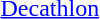<table>
<tr>
<td><a href='#'>Decathlon</a></td>
<td></td>
<td></td>
<td></td>
<td></td>
<td></td>
<td></td>
</tr>
</table>
